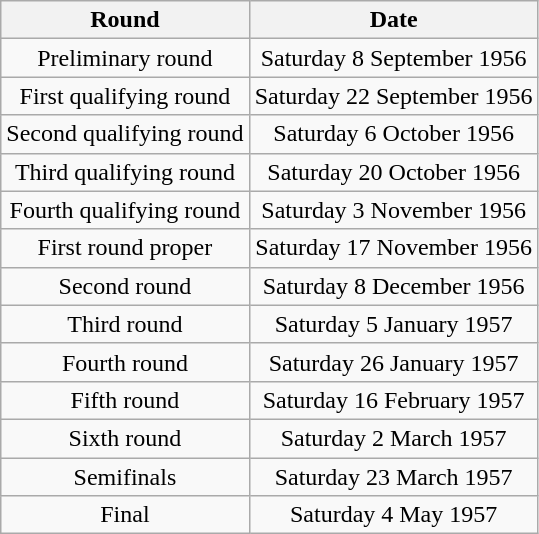<table class="wikitable" style="text-align: center">
<tr>
<th>Round</th>
<th>Date</th>
</tr>
<tr>
<td>Preliminary round</td>
<td>Saturday 8 September 1956</td>
</tr>
<tr>
<td>First qualifying round</td>
<td>Saturday 22 September 1956</td>
</tr>
<tr>
<td>Second qualifying round</td>
<td>Saturday 6 October 1956</td>
</tr>
<tr>
<td>Third qualifying round</td>
<td>Saturday 20 October 1956</td>
</tr>
<tr>
<td>Fourth qualifying round</td>
<td>Saturday 3 November 1956</td>
</tr>
<tr>
<td>First round proper</td>
<td>Saturday 17 November 1956</td>
</tr>
<tr>
<td>Second round</td>
<td>Saturday 8 December 1956</td>
</tr>
<tr>
<td>Third round</td>
<td>Saturday 5 January 1957</td>
</tr>
<tr>
<td>Fourth round</td>
<td>Saturday 26 January 1957</td>
</tr>
<tr>
<td>Fifth round</td>
<td>Saturday 16 February 1957</td>
</tr>
<tr>
<td>Sixth round</td>
<td>Saturday 2 March 1957</td>
</tr>
<tr>
<td>Semifinals</td>
<td>Saturday 23 March 1957</td>
</tr>
<tr>
<td>Final</td>
<td>Saturday 4 May 1957</td>
</tr>
</table>
